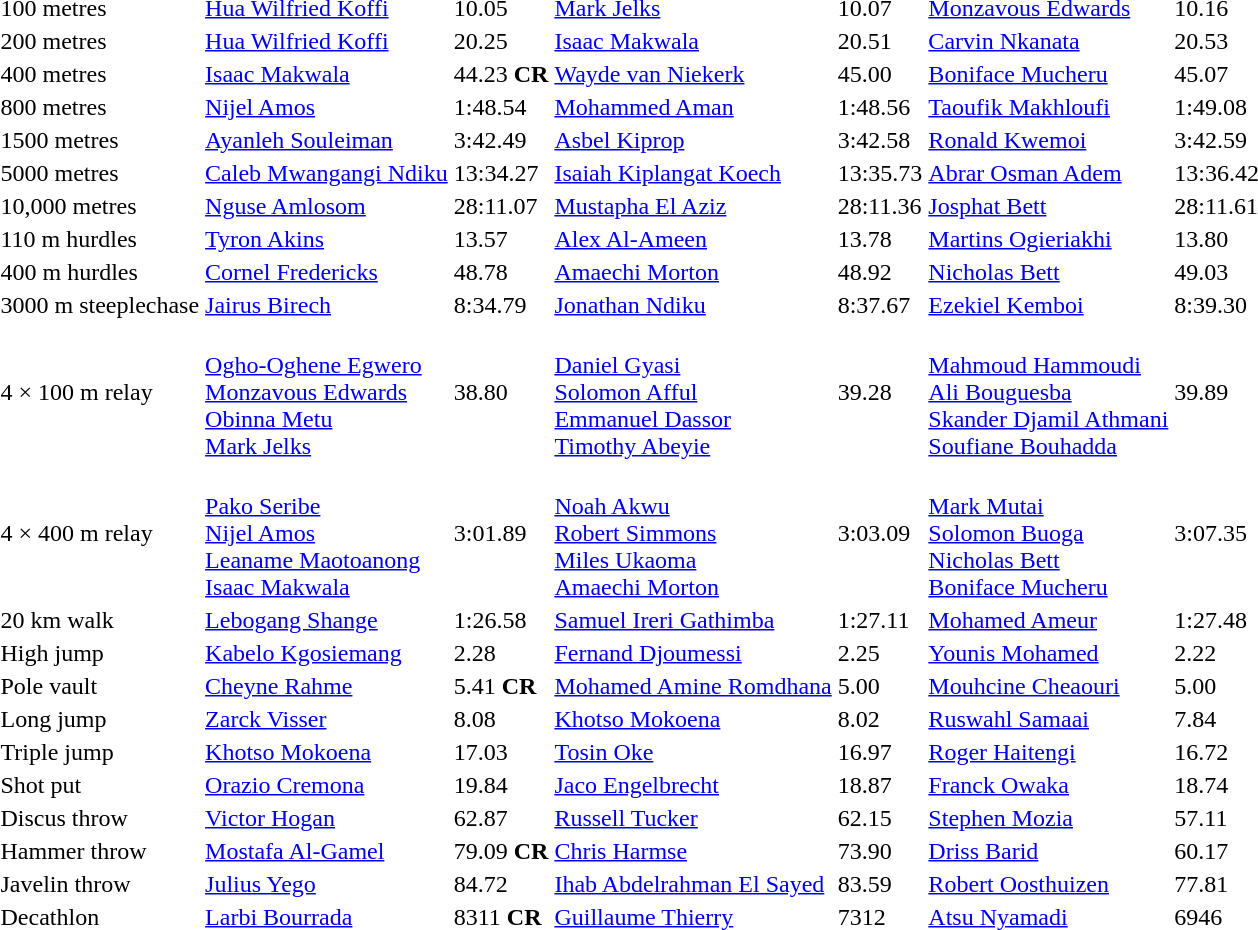<table>
<tr>
<td>100 metres<br></td>
<td><a href='#'>Hua Wilfried Koffi</a> <br> <em></em></td>
<td>10.05</td>
<td><a href='#'>Mark Jelks</a> <br> <em></em></td>
<td>10.07</td>
<td><a href='#'>Monzavous Edwards</a> <br> <em></em></td>
<td>10.16</td>
</tr>
<tr>
<td>200 metres<br></td>
<td><a href='#'>Hua Wilfried Koffi</a> <br> <em></em></td>
<td>20.25</td>
<td><a href='#'>Isaac Makwala</a> <br> <em></em></td>
<td>20.51</td>
<td><a href='#'>Carvin Nkanata</a> <br> <em></em></td>
<td>20.53</td>
</tr>
<tr>
<td>400 metres <br></td>
<td><a href='#'>Isaac Makwala</a> <br> <em></em></td>
<td>44.23 <strong>CR</strong></td>
<td><a href='#'>Wayde van Niekerk</a> <br> <em></em></td>
<td>45.00</td>
<td><a href='#'>Boniface Mucheru</a> <br> <em></em></td>
<td>45.07</td>
</tr>
<tr>
<td>800 metres <br></td>
<td><a href='#'>Nijel Amos</a> <br> <em></em></td>
<td>1:48.54</td>
<td><a href='#'>Mohammed Aman</a> <br> <em></em></td>
<td>1:48.56</td>
<td><a href='#'>Taoufik Makhloufi</a> <br> <em></em></td>
<td>1:49.08</td>
</tr>
<tr>
<td>1500 metres <br></td>
<td><a href='#'>Ayanleh Souleiman</a> <br> <em></em></td>
<td>3:42.49</td>
<td><a href='#'>Asbel Kiprop</a> <br> <em></em></td>
<td>3:42.58</td>
<td><a href='#'>Ronald Kwemoi</a> <br> <em></em></td>
<td>3:42.59</td>
</tr>
<tr>
<td>5000 metres <br></td>
<td><a href='#'>Caleb Mwangangi Ndiku</a> <br> <em></em></td>
<td>13:34.27</td>
<td><a href='#'>Isaiah Kiplangat Koech</a> <br> <em></em></td>
<td>13:35.73</td>
<td><a href='#'>Abrar Osman Adem</a> <br> <em></em></td>
<td>13:36.42</td>
</tr>
<tr>
<td>10,000 metres <br></td>
<td><a href='#'>Nguse Amlosom</a> <br> <em></em></td>
<td>28:11.07</td>
<td><a href='#'>Mustapha El Aziz</a> <br> <em></em></td>
<td>28:11.36</td>
<td><a href='#'>Josphat Bett</a> <br> <em></em></td>
<td>28:11.61</td>
</tr>
<tr>
<td>110 m hurdles <br></td>
<td><a href='#'>Tyron Akins</a> <br> <em></em></td>
<td>13.57</td>
<td><a href='#'>Alex Al-Ameen</a> <br> <em></em></td>
<td>13.78</td>
<td><a href='#'>Martins Ogieriakhi</a> <br> <em></em></td>
<td>13.80</td>
</tr>
<tr>
<td>400 m hurdles <br></td>
<td><a href='#'>Cornel Fredericks</a> <br> <em></em></td>
<td>48.78</td>
<td><a href='#'>Amaechi Morton</a> <br> <em></em></td>
<td>48.92</td>
<td><a href='#'>Nicholas Bett</a> <br> <em></em></td>
<td>49.03</td>
</tr>
<tr>
<td>3000 m steeplechase <br></td>
<td><a href='#'>Jairus Birech</a> <br> <em></em></td>
<td>8:34.79</td>
<td><a href='#'>Jonathan Ndiku</a> <br> <em></em></td>
<td>8:37.67</td>
<td><a href='#'>Ezekiel Kemboi</a> <br> <em></em></td>
<td>8:39.30</td>
</tr>
<tr>
<td>4 × 100 m relay <br></td>
<td><em></em> <br><a href='#'>Ogho-Oghene Egwero</a><br><a href='#'>Monzavous Edwards</a><br><a href='#'>Obinna Metu</a><br><a href='#'>Mark Jelks</a></td>
<td>38.80</td>
<td><em></em> <br><a href='#'>Daniel Gyasi</a><br><a href='#'>Solomon Afful</a><br><a href='#'>Emmanuel Dassor</a><br><a href='#'>Timothy Abeyie</a></td>
<td>39.28</td>
<td><em></em> <br><a href='#'>Mahmoud Hammoudi</a><br><a href='#'>Ali Bouguesba</a><br><a href='#'>Skander Djamil Athmani</a><br><a href='#'>Soufiane Bouhadda</a></td>
<td>39.89</td>
</tr>
<tr>
<td>4 × 400 m relay <br></td>
<td><em></em> <br><a href='#'>Pako Seribe</a><br><a href='#'>Nijel Amos</a><br><a href='#'>Leaname Maotoanong</a><br><a href='#'>Isaac Makwala</a></td>
<td>3:01.89</td>
<td><em></em> <br><a href='#'>Noah Akwu</a><br><a href='#'>Robert Simmons</a><br><a href='#'>Miles Ukaoma</a><br><a href='#'>Amaechi Morton</a></td>
<td>3:03.09</td>
<td><em></em> <br><a href='#'>Mark Mutai</a><br><a href='#'>Solomon Buoga</a><br><a href='#'>Nicholas Bett</a><br><a href='#'>Boniface Mucheru</a></td>
<td>3:07.35</td>
</tr>
<tr>
<td>20 km walk <br></td>
<td><a href='#'>Lebogang Shange</a> <br> <em></em></td>
<td>1:26.58</td>
<td><a href='#'>Samuel Ireri Gathimba</a> <br> <em></em></td>
<td>1:27.11</td>
<td><a href='#'>Mohamed Ameur</a> <br> <em></em></td>
<td>1:27.48</td>
</tr>
<tr>
<td>High jump <br></td>
<td><a href='#'>Kabelo Kgosiemang</a> <br> <em></em></td>
<td>2.28</td>
<td><a href='#'>Fernand Djoumessi</a> <br> <em></em></td>
<td>2.25</td>
<td><a href='#'>Younis Mohamed</a> <br> <em></em></td>
<td>2.22</td>
</tr>
<tr>
<td>Pole vault <br></td>
<td><a href='#'>Cheyne Rahme</a> <br> <em></em></td>
<td>5.41 <strong>CR</strong></td>
<td><a href='#'>Mohamed Amine Romdhana</a> <br> <em></em></td>
<td>5.00</td>
<td><a href='#'>Mouhcine Cheaouri</a> <br> <em></em></td>
<td>5.00</td>
</tr>
<tr>
<td>Long jump <br></td>
<td><a href='#'>Zarck Visser</a> <br> <em></em></td>
<td>8.08</td>
<td><a href='#'>Khotso Mokoena</a> <br> <em></em></td>
<td>8.02</td>
<td><a href='#'>Ruswahl Samaai</a> <br> <em></em></td>
<td>7.84</td>
</tr>
<tr>
<td>Triple jump <br></td>
<td><a href='#'>Khotso Mokoena</a> <br> <em></em></td>
<td>17.03</td>
<td><a href='#'>Tosin Oke</a> <br> <em></em></td>
<td>16.97</td>
<td><a href='#'>Roger Haitengi</a> <br> <em></em></td>
<td>16.72</td>
</tr>
<tr>
<td>Shot put <br></td>
<td><a href='#'>Orazio Cremona</a> <br> <em></em></td>
<td>19.84</td>
<td><a href='#'>Jaco Engelbrecht</a> <br> <em></em></td>
<td>18.87</td>
<td><a href='#'>Franck Owaka</a> <br> <em></em></td>
<td>18.74</td>
</tr>
<tr>
<td>Discus throw <br></td>
<td><a href='#'>Victor Hogan</a> <br> <em></em></td>
<td>62.87</td>
<td><a href='#'>Russell Tucker</a> <br> <em></em></td>
<td>62.15</td>
<td><a href='#'>Stephen Mozia</a> <br> <em></em></td>
<td>57.11</td>
</tr>
<tr>
<td>Hammer throw <br></td>
<td><a href='#'>Mostafa Al-Gamel</a> <br> <em></em></td>
<td>79.09 <strong>CR</strong></td>
<td><a href='#'>Chris Harmse</a> <br> <em></em></td>
<td>73.90</td>
<td><a href='#'>Driss Barid</a> <br> <em></em></td>
<td>60.17</td>
</tr>
<tr>
<td>Javelin throw <br></td>
<td><a href='#'>Julius Yego</a> <br> <em></em></td>
<td>84.72</td>
<td><a href='#'>Ihab Abdelrahman El Sayed</a>  <br> <em></em></td>
<td>83.59</td>
<td><a href='#'>Robert Oosthuizen</a> <br> <em></em></td>
<td>77.81</td>
</tr>
<tr>
<td>Decathlon <br></td>
<td><a href='#'>Larbi Bourrada</a> <br> <em></em></td>
<td>8311 <strong>CR</strong></td>
<td><a href='#'>Guillaume Thierry</a> <br> </td>
<td>7312</td>
<td><a href='#'>Atsu Nyamadi</a> <br> <em></em></td>
<td>6946</td>
</tr>
</table>
